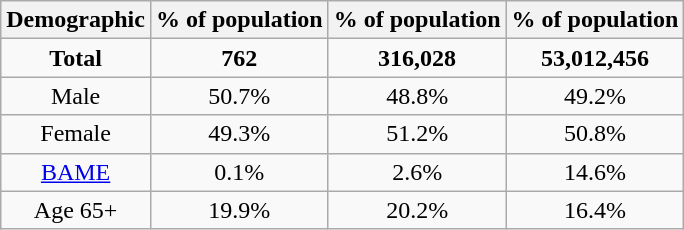<table class="wikitable sortable" style="text-align: center">
<tr>
<th>Demographic</th>
<th>% of population <br> </th>
<th>% of population <br> </th>
<th>% of population  <br> </th>
</tr>
<tr>
<td><strong>Total</strong></td>
<td><strong>762</strong></td>
<td><strong>316,028</strong></td>
<td><strong>53,012,456</strong></td>
</tr>
<tr>
<td>Male</td>
<td>50.7%</td>
<td>48.8%</td>
<td>49.2%</td>
</tr>
<tr>
<td>Female</td>
<td>49.3%</td>
<td>51.2%</td>
<td>50.8%</td>
</tr>
<tr>
<td><a href='#'>BAME</a></td>
<td>0.1%</td>
<td>2.6%</td>
<td>14.6%</td>
</tr>
<tr>
<td>Age 65+</td>
<td>19.9%</td>
<td>20.2%</td>
<td>16.4%</td>
</tr>
</table>
